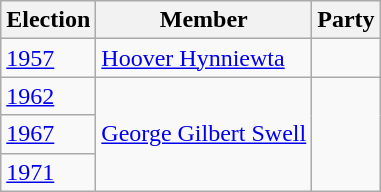<table class="wikitable sortable">
<tr>
<th>Election</th>
<th>Member</th>
<th colspan="2">Party</th>
</tr>
<tr>
<td><a href='#'>1957</a></td>
<td><a href='#'>Hoover Hynniewta</a></td>
<td></td>
</tr>
<tr>
<td><a href='#'>1962</a></td>
<td rowspan="3"><a href='#'>George Gilbert Swell</a></td>
</tr>
<tr>
<td><a href='#'>1967</a></td>
</tr>
<tr>
<td><a href='#'>1971</a></td>
</tr>
</table>
